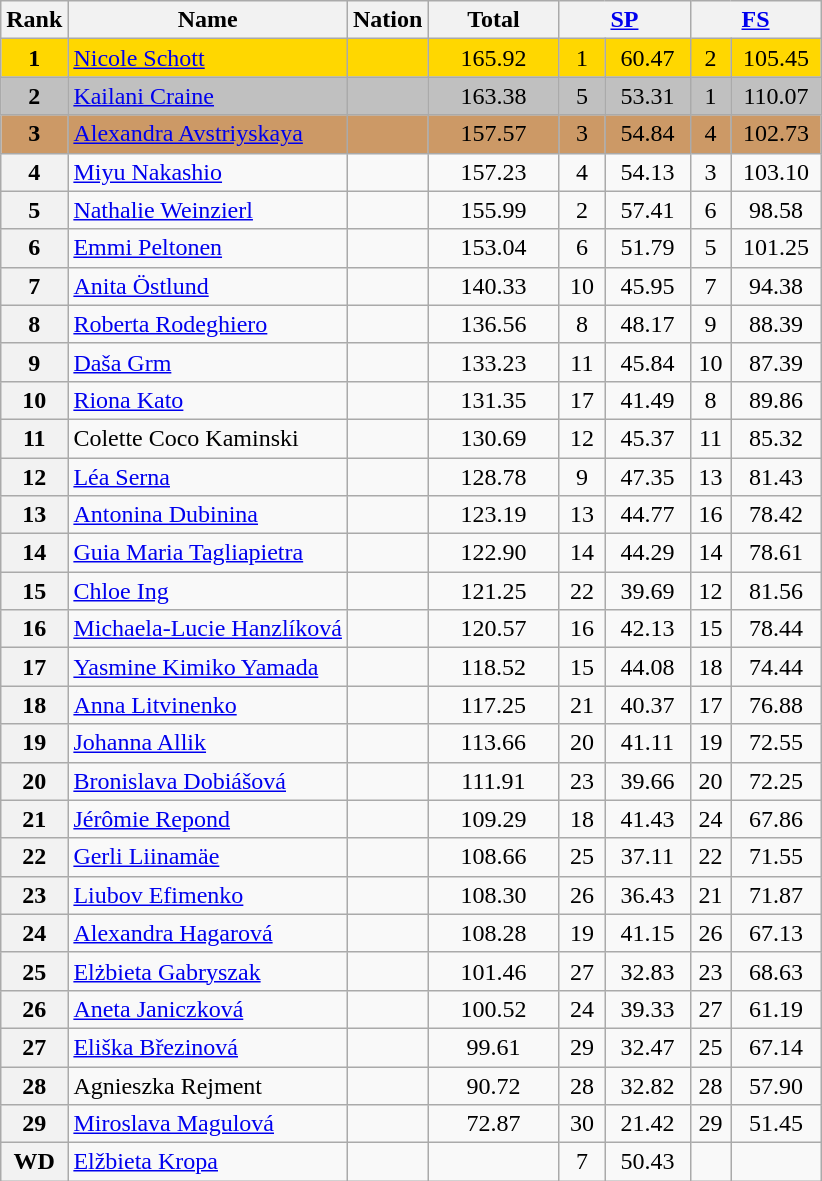<table class="wikitable sortable">
<tr>
<th>Rank</th>
<th>Name</th>
<th>Nation</th>
<th width="80px">Total</th>
<th colspan="2" width="80px"><a href='#'>SP</a></th>
<th colspan="2" width="80px"><a href='#'>FS</a></th>
</tr>
<tr bgcolor="gold">
<td align="center"><strong>1</strong></td>
<td><a href='#'>Nicole Schott</a></td>
<td></td>
<td align="center">165.92</td>
<td align="center">1</td>
<td align="center">60.47</td>
<td align="center">2</td>
<td align="center">105.45</td>
</tr>
<tr bgcolor="silver">
<td align="center"><strong>2</strong></td>
<td><a href='#'>Kailani Craine</a></td>
<td></td>
<td align="center">163.38</td>
<td align="center">5</td>
<td align="center">53.31</td>
<td align="center">1</td>
<td align="center">110.07</td>
</tr>
<tr bgcolor="cc9966">
<td align="center"><strong>3</strong></td>
<td><a href='#'>Alexandra Avstriyskaya</a></td>
<td></td>
<td align="center">157.57</td>
<td align="center">3</td>
<td align="center">54.84</td>
<td align="center">4</td>
<td align="center">102.73</td>
</tr>
<tr>
<th>4</th>
<td><a href='#'>Miyu Nakashio</a></td>
<td></td>
<td align="center">157.23</td>
<td align="center">4</td>
<td align="center">54.13</td>
<td align="center">3</td>
<td align="center">103.10</td>
</tr>
<tr>
<th>5</th>
<td><a href='#'>Nathalie Weinzierl</a></td>
<td></td>
<td align="center">155.99</td>
<td align="center">2</td>
<td align="center">57.41</td>
<td align="center">6</td>
<td align="center">98.58</td>
</tr>
<tr>
<th>6</th>
<td><a href='#'>Emmi Peltonen</a></td>
<td></td>
<td align="center">153.04</td>
<td align="center">6</td>
<td align="center">51.79</td>
<td align="center">5</td>
<td align="center">101.25</td>
</tr>
<tr>
<th>7</th>
<td><a href='#'>Anita Östlund</a></td>
<td></td>
<td align="center">140.33</td>
<td align="center">10</td>
<td align="center">45.95</td>
<td align="center">7</td>
<td align="center">94.38</td>
</tr>
<tr>
<th>8</th>
<td><a href='#'>Roberta Rodeghiero</a></td>
<td></td>
<td align="center">136.56</td>
<td align="center">8</td>
<td align="center">48.17</td>
<td align="center">9</td>
<td align="center">88.39</td>
</tr>
<tr>
<th>9</th>
<td><a href='#'>Daša Grm</a></td>
<td></td>
<td align="center">133.23</td>
<td align="center">11</td>
<td align="center">45.84</td>
<td align="center">10</td>
<td align="center">87.39</td>
</tr>
<tr>
<th>10</th>
<td><a href='#'>Riona Kato</a></td>
<td></td>
<td align="center">131.35</td>
<td align="center">17</td>
<td align="center">41.49</td>
<td align="center">8</td>
<td align="center">89.86</td>
</tr>
<tr>
<th>11</th>
<td>Colette Coco Kaminski</td>
<td></td>
<td align="center">130.69</td>
<td align="center">12</td>
<td align="center">45.37</td>
<td align="center">11</td>
<td align="center">85.32</td>
</tr>
<tr>
<th>12</th>
<td><a href='#'>Léa Serna</a></td>
<td></td>
<td align="center">128.78</td>
<td align="center">9</td>
<td align="center">47.35</td>
<td align="center">13</td>
<td align="center">81.43</td>
</tr>
<tr>
<th>13</th>
<td><a href='#'>Antonina Dubinina</a></td>
<td></td>
<td align="center">123.19</td>
<td align="center">13</td>
<td align="center">44.77</td>
<td align="center">16</td>
<td align="center">78.42</td>
</tr>
<tr>
<th>14</th>
<td><a href='#'>Guia Maria Tagliapietra</a></td>
<td></td>
<td align="center">122.90</td>
<td align="center">14</td>
<td align="center">44.29</td>
<td align="center">14</td>
<td align="center">78.61</td>
</tr>
<tr>
<th>15</th>
<td><a href='#'>Chloe Ing</a></td>
<td></td>
<td align="center">121.25</td>
<td align="center">22</td>
<td align="center">39.69</td>
<td align="center">12</td>
<td align="center">81.56</td>
</tr>
<tr>
<th>16</th>
<td><a href='#'>Michaela-Lucie Hanzlíková</a></td>
<td></td>
<td align="center">120.57</td>
<td align="center">16</td>
<td align="center">42.13</td>
<td align="center">15</td>
<td align="center">78.44</td>
</tr>
<tr>
<th>17</th>
<td><a href='#'>Yasmine Kimiko Yamada</a></td>
<td></td>
<td align="center">118.52</td>
<td align="center">15</td>
<td align="center">44.08</td>
<td align="center">18</td>
<td align="center">74.44</td>
</tr>
<tr>
<th>18</th>
<td><a href='#'>Anna Litvinenko</a></td>
<td></td>
<td align="center">117.25</td>
<td align="center">21</td>
<td align="center">40.37</td>
<td align="center">17</td>
<td align="center">76.88</td>
</tr>
<tr>
<th>19</th>
<td><a href='#'>Johanna Allik</a></td>
<td></td>
<td align="center">113.66</td>
<td align="center">20</td>
<td align="center">41.11</td>
<td align="center">19</td>
<td align="center">72.55</td>
</tr>
<tr>
<th>20</th>
<td><a href='#'>Bronislava Dobiášová</a></td>
<td></td>
<td align="center">111.91</td>
<td align="center">23</td>
<td align="center">39.66</td>
<td align="center">20</td>
<td align="center">72.25</td>
</tr>
<tr>
<th>21</th>
<td><a href='#'>Jérômie Repond</a></td>
<td></td>
<td align="center">109.29</td>
<td align="center">18</td>
<td align="center">41.43</td>
<td align="center">24</td>
<td align="center">67.86</td>
</tr>
<tr>
<th>22</th>
<td><a href='#'>Gerli Liinamäe</a></td>
<td></td>
<td align="center">108.66</td>
<td align="center">25</td>
<td align="center">37.11</td>
<td align="center">22</td>
<td align="center">71.55</td>
</tr>
<tr>
<th>23</th>
<td><a href='#'>Liubov Efimenko</a></td>
<td></td>
<td align="center">108.30</td>
<td align="center">26</td>
<td align="center">36.43</td>
<td align="center">21</td>
<td align="center">71.87</td>
</tr>
<tr>
<th>24</th>
<td><a href='#'>Alexandra Hagarová</a></td>
<td></td>
<td align="center">108.28</td>
<td align="center">19</td>
<td align="center">41.15</td>
<td align="center">26</td>
<td align="center">67.13</td>
</tr>
<tr>
<th>25</th>
<td><a href='#'>Elżbieta Gabryszak</a></td>
<td></td>
<td align="center">101.46</td>
<td align="center">27</td>
<td align="center">32.83</td>
<td align="center">23</td>
<td align="center">68.63</td>
</tr>
<tr>
<th>26</th>
<td><a href='#'>Aneta Janiczková</a></td>
<td></td>
<td align="center">100.52</td>
<td align="center">24</td>
<td align="center">39.33</td>
<td align="center">27</td>
<td align="center">61.19</td>
</tr>
<tr>
<th>27</th>
<td><a href='#'>Eliška Březinová</a></td>
<td></td>
<td align="center">99.61</td>
<td align="center">29</td>
<td align="center">32.47</td>
<td align="center">25</td>
<td align="center">67.14</td>
</tr>
<tr>
<th>28</th>
<td>Agnieszka Rejment</td>
<td></td>
<td align="center">90.72</td>
<td align="center">28</td>
<td align="center">32.82</td>
<td align="center">28</td>
<td align="center">57.90</td>
</tr>
<tr>
<th>29</th>
<td><a href='#'>Miroslava Magulová</a></td>
<td></td>
<td align="center">72.87</td>
<td align="center">30</td>
<td align="center">21.42</td>
<td align="center">29</td>
<td align="center">51.45</td>
</tr>
<tr>
<th>WD</th>
<td><a href='#'>Elžbieta Kropa</a></td>
<td></td>
<td align="center"></td>
<td align="center">7</td>
<td align="center">50.43</td>
<td align="center"></td>
<td align="center"></td>
</tr>
</table>
